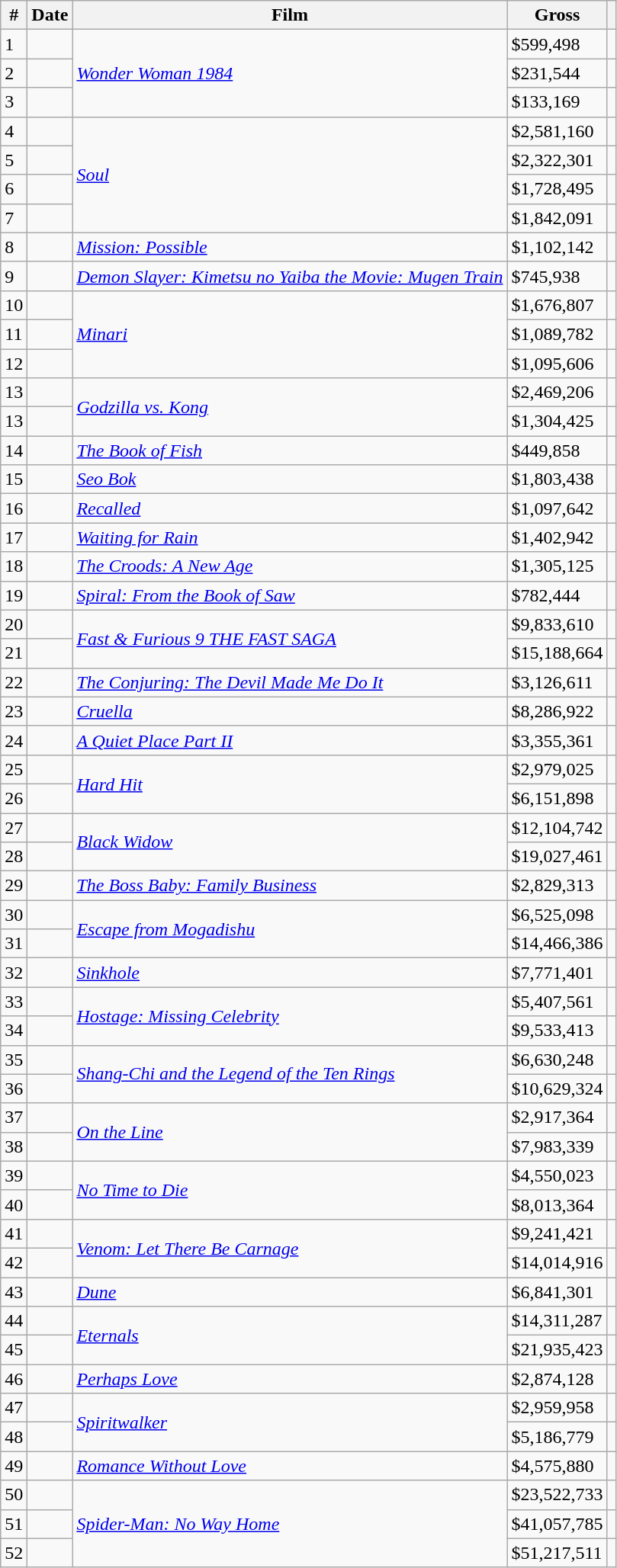<table class="wikitable sortable">
<tr>
<th>#</th>
<th>Date</th>
<th>Film</th>
<th>Gross</th>
<th></th>
</tr>
<tr>
<td>1</td>
<td></td>
<td rowspan=3><em><a href='#'>Wonder Woman 1984</a></em></td>
<td>$599,498</td>
<td></td>
</tr>
<tr>
<td>2</td>
<td></td>
<td>$231,544</td>
<td></td>
</tr>
<tr>
<td>3</td>
<td></td>
<td>$133,169</td>
<td></td>
</tr>
<tr>
<td>4</td>
<td></td>
<td rowspan=4><em><a href='#'>Soul</a></em></td>
<td>$2,581,160</td>
<td></td>
</tr>
<tr>
<td>5</td>
<td></td>
<td>$2,322,301</td>
<td></td>
</tr>
<tr>
<td>6</td>
<td></td>
<td>$1,728,495</td>
<td></td>
</tr>
<tr>
<td>7</td>
<td></td>
<td>$1,842,091</td>
<td></td>
</tr>
<tr>
<td>8</td>
<td></td>
<td><em><a href='#'>Mission: Possible</a></em></td>
<td>$1,102,142</td>
<td></td>
</tr>
<tr>
<td>9</td>
<td></td>
<td><em><a href='#'>Demon Slayer: Kimetsu no Yaiba the Movie: Mugen Train</a></em></td>
<td>$745,938</td>
<td></td>
</tr>
<tr>
<td>10</td>
<td></td>
<td rowspan=3><em><a href='#'>Minari</a></em></td>
<td>$1,676,807</td>
<td></td>
</tr>
<tr>
<td>11</td>
<td></td>
<td>$1,089,782</td>
<td></td>
</tr>
<tr>
<td>12</td>
<td></td>
<td>$1,095,606</td>
<td></td>
</tr>
<tr>
<td>13</td>
<td></td>
<td rowspan=2><em><a href='#'>Godzilla vs. Kong</a></em></td>
<td>$2,469,206</td>
<td></td>
</tr>
<tr>
<td>13</td>
<td></td>
<td>$1,304,425</td>
<td></td>
</tr>
<tr>
<td>14</td>
<td></td>
<td><em><a href='#'>The Book of Fish</a></em></td>
<td>$449,858</td>
<td></td>
</tr>
<tr>
<td>15</td>
<td></td>
<td><em><a href='#'>Seo Bok</a></em></td>
<td>$1,803,438</td>
<td></td>
</tr>
<tr>
<td>16</td>
<td></td>
<td><em><a href='#'>Recalled</a></em></td>
<td>$1,097,642</td>
<td></td>
</tr>
<tr>
<td>17</td>
<td></td>
<td><em><a href='#'>Waiting for Rain</a></em></td>
<td>$1,402,942</td>
<td></td>
</tr>
<tr>
<td>18</td>
<td></td>
<td><em><a href='#'>The Croods: A New Age</a></em></td>
<td>$1,305,125</td>
<td></td>
</tr>
<tr>
<td>19</td>
<td></td>
<td><em><a href='#'>Spiral: From the Book of Saw</a></em></td>
<td>$782,444</td>
<td></td>
</tr>
<tr>
<td>20</td>
<td></td>
<td rowspan=2><em><a href='#'>Fast & Furious 9 THE FAST SAGA</a></em></td>
<td>$9,833,610</td>
<td></td>
</tr>
<tr>
<td>21</td>
<td></td>
<td>$15,188,664</td>
<td></td>
</tr>
<tr>
<td>22</td>
<td></td>
<td><em><a href='#'>The Conjuring: The Devil Made Me Do It</a></em></td>
<td>$3,126,611</td>
<td></td>
</tr>
<tr>
<td>23</td>
<td></td>
<td><em><a href='#'>Cruella</a></em></td>
<td>$8,286,922</td>
<td></td>
</tr>
<tr>
<td>24</td>
<td></td>
<td><em><a href='#'>A Quiet Place Part II</a></em></td>
<td>$3,355,361</td>
<td></td>
</tr>
<tr>
<td>25</td>
<td></td>
<td rowspan=2><em><a href='#'>Hard Hit</a></em></td>
<td>$2,979,025</td>
<td></td>
</tr>
<tr>
<td>26</td>
<td></td>
<td>$6,151,898</td>
<td></td>
</tr>
<tr>
<td>27</td>
<td></td>
<td rowspan=2><em><a href='#'>Black Widow</a></em></td>
<td>$12,104,742</td>
<td></td>
</tr>
<tr>
<td>28</td>
<td></td>
<td>$19,027,461</td>
<td></td>
</tr>
<tr>
<td>29</td>
<td></td>
<td><em><a href='#'>The Boss Baby: Family Business</a></em></td>
<td>$2,829,313</td>
<td></td>
</tr>
<tr>
<td>30</td>
<td></td>
<td rowspan=2><em><a href='#'>Escape from Mogadishu</a></em></td>
<td>$6,525,098</td>
<td></td>
</tr>
<tr>
<td>31</td>
<td></td>
<td>$14,466,386</td>
<td></td>
</tr>
<tr>
<td>32</td>
<td></td>
<td><em><a href='#'>Sinkhole</a></em></td>
<td>$7,771,401</td>
<td></td>
</tr>
<tr>
<td>33</td>
<td></td>
<td rowspan=2><em><a href='#'>Hostage: Missing Celebrity</a></em></td>
<td>$5,407,561</td>
<td></td>
</tr>
<tr>
<td>34</td>
<td></td>
<td>$9,533,413</td>
<td></td>
</tr>
<tr>
<td>35</td>
<td></td>
<td rowspan=2><em><a href='#'>Shang-Chi and the Legend of the Ten Rings</a></em></td>
<td>$6,630,248</td>
<td></td>
</tr>
<tr>
<td>36</td>
<td></td>
<td>$10,629,324</td>
<td></td>
</tr>
<tr>
<td>37</td>
<td></td>
<td rowspan=2><em><a href='#'>On the Line</a></em></td>
<td>$2,917,364</td>
<td></td>
</tr>
<tr>
<td>38</td>
<td></td>
<td>$7,983,339</td>
<td></td>
</tr>
<tr>
<td>39</td>
<td></td>
<td rowspan=2><em><a href='#'>No Time to Die</a></em></td>
<td>$4,550,023</td>
<td></td>
</tr>
<tr>
<td>40</td>
<td></td>
<td>$8,013,364</td>
<td></td>
</tr>
<tr>
<td>41</td>
<td></td>
<td rowspan=2><em><a href='#'>Venom: Let There Be Carnage</a></em></td>
<td>$9,241,421</td>
<td></td>
</tr>
<tr>
<td>42</td>
<td></td>
<td>$14,014,916</td>
<td></td>
</tr>
<tr>
<td>43</td>
<td></td>
<td><em><a href='#'>Dune</a></em></td>
<td>$6,841,301</td>
<td></td>
</tr>
<tr>
<td>44</td>
<td></td>
<td rowspan=2><em><a href='#'>Eternals</a></em></td>
<td>$14,311,287</td>
<td></td>
</tr>
<tr>
<td>45</td>
<td></td>
<td>$21,935,423</td>
<td></td>
</tr>
<tr>
<td>46</td>
<td></td>
<td><em><a href='#'>Perhaps Love</a></em></td>
<td>$2,874,128</td>
<td></td>
</tr>
<tr>
<td>47</td>
<td></td>
<td rowspan=2><em><a href='#'>Spiritwalker</a></em></td>
<td>$2,959,958</td>
<td></td>
</tr>
<tr>
<td>48</td>
<td></td>
<td>$5,186,779</td>
<td></td>
</tr>
<tr>
<td>49</td>
<td></td>
<td><em><a href='#'>Romance Without Love</a></em></td>
<td>$4,575,880</td>
<td></td>
</tr>
<tr>
<td>50</td>
<td></td>
<td rowspan=3><em><a href='#'>Spider-Man: No Way Home</a></em></td>
<td>$23,522,733</td>
<td></td>
</tr>
<tr>
<td>51</td>
<td></td>
<td>$41,057,785</td>
<td></td>
</tr>
<tr>
<td>52</td>
<td></td>
<td>$51,217,511</td>
<td></td>
</tr>
</table>
